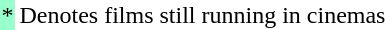<table class="wikidiv">
<tr>
<td style="text-align:left; background:#9fc;">*</td>
<td>Denotes films still running in cinemas</td>
</tr>
</table>
